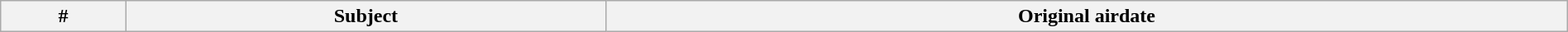<table class="wikitable plainrowheaders" style="width:100%; margin:auto;">
<tr>
<th>#</th>
<th>Subject</th>
<th>Original airdate<br>




</th>
</tr>
</table>
